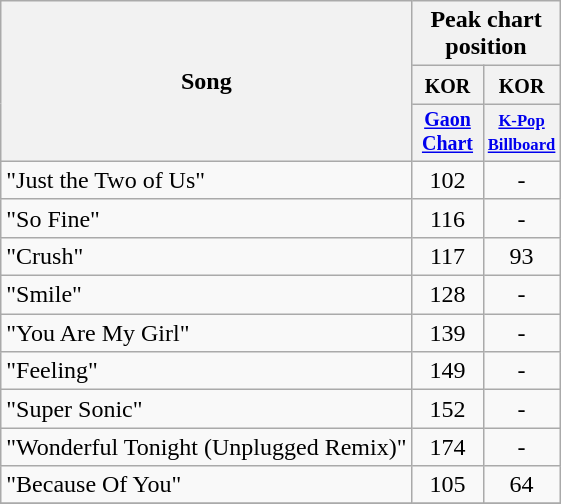<table class="wikitable sortable" style="text-align:center;">
<tr>
<th rowspan="3">Song</th>
<th colspan="9">Peak chart position</th>
</tr>
<tr>
<th colspan="1" width="40"><small>KOR</small></th>
<th colspan width="40"><small>KOR</small></th>
</tr>
<tr style="font-size:smaller;">
<th><a href='#'>Gaon Chart</a></th>
<th width="30"><small><a href='#'>K-Pop</a> <a href='#'>Billboard</a></small></th>
</tr>
<tr>
<td align="left">"Just the Two of Us"</td>
<td>102</td>
<td>-</td>
</tr>
<tr>
<td align="left">"So Fine"</td>
<td>116</td>
<td>-</td>
</tr>
<tr>
<td align="left">"Crush"</td>
<td>117</td>
<td>93</td>
</tr>
<tr>
<td align="left">"Smile"</td>
<td>128</td>
<td>-</td>
</tr>
<tr>
<td align="left">"You Are My Girl"</td>
<td>139</td>
<td>-</td>
</tr>
<tr>
<td align="left">"Feeling"</td>
<td>149</td>
<td>-</td>
</tr>
<tr>
<td align="left">"Super Sonic"</td>
<td>152</td>
<td>-</td>
</tr>
<tr>
<td align="left">"Wonderful Tonight (Unplugged Remix)"</td>
<td>174</td>
<td>-</td>
</tr>
<tr>
<td align="left">"Because Of You"</td>
<td>105</td>
<td>64</td>
</tr>
<tr>
</tr>
</table>
